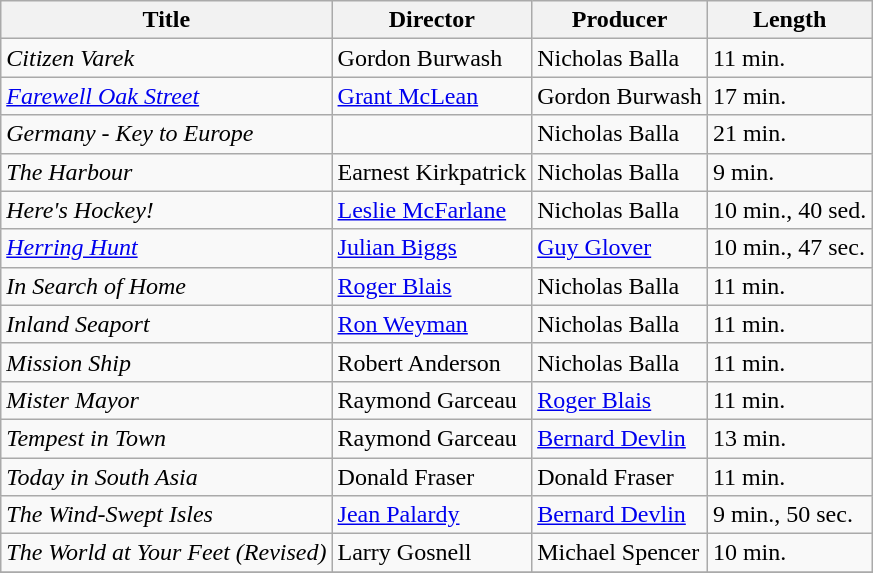<table class=wikitable>
<tr>
<th>Title</th>
<th>Director</th>
<th>Producer</th>
<th>Length</th>
</tr>
<tr>
<td><em>Citizen Varek</em></td>
<td>Gordon Burwash</td>
<td>Nicholas Balla</td>
<td>11 min.</td>
</tr>
<tr>
<td><em><a href='#'>Farewell Oak Street</a></em></td>
<td><a href='#'>Grant McLean</a></td>
<td>Gordon Burwash</td>
<td>17 min.</td>
</tr>
<tr>
<td><em>Germany - Key to Europe</em></td>
<td></td>
<td>Nicholas Balla</td>
<td>21 min.</td>
</tr>
<tr>
<td><em>The Harbour</em></td>
<td>Earnest Kirkpatrick</td>
<td>Nicholas Balla</td>
<td>9 min.</td>
</tr>
<tr>
<td><em>Here's Hockey!</em></td>
<td><a href='#'>Leslie McFarlane</a></td>
<td>Nicholas Balla</td>
<td>10 min., 40 sed.</td>
</tr>
<tr>
<td><em><a href='#'>Herring Hunt</a></em></td>
<td><a href='#'>Julian Biggs</a></td>
<td><a href='#'>Guy Glover</a></td>
<td>10 min., 47 sec.</td>
</tr>
<tr>
<td><em>In Search of Home</em></td>
<td><a href='#'>Roger Blais</a></td>
<td>Nicholas Balla</td>
<td>11 min.</td>
</tr>
<tr>
<td><em>Inland Seaport</em></td>
<td><a href='#'>Ron Weyman</a></td>
<td>Nicholas Balla</td>
<td>11 min.</td>
</tr>
<tr>
<td><em>Mission Ship</em></td>
<td>Robert Anderson</td>
<td>Nicholas Balla</td>
<td>11 min.</td>
</tr>
<tr>
<td><em>Mister Mayor</em></td>
<td>Raymond Garceau</td>
<td><a href='#'>Roger Blais</a></td>
<td>11 min.</td>
</tr>
<tr>
<td><em>Tempest in Town</em></td>
<td>Raymond Garceau</td>
<td><a href='#'>Bernard Devlin</a></td>
<td>13 min.</td>
</tr>
<tr>
<td><em>Today in South Asia</em></td>
<td>Donald Fraser</td>
<td>Donald Fraser</td>
<td>11 min.</td>
</tr>
<tr>
<td><em>The Wind-Swept Isles</em></td>
<td><a href='#'>Jean Palardy</a></td>
<td><a href='#'>Bernard Devlin</a></td>
<td>9 min., 50 sec.</td>
</tr>
<tr>
<td><em>The World at Your Feet (Revised)</em></td>
<td>Larry Gosnell</td>
<td>Michael Spencer</td>
<td>10 min.</td>
</tr>
<tr>
</tr>
</table>
